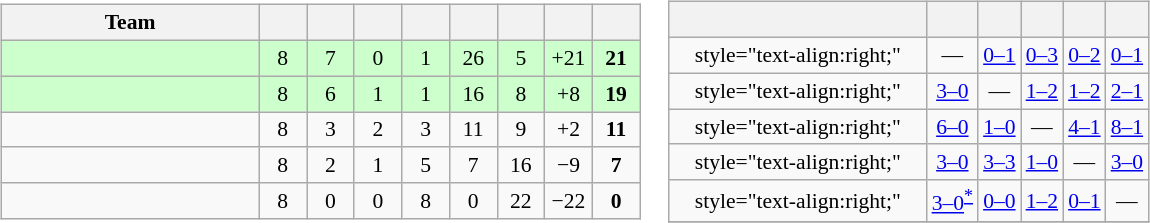<table>
<tr>
<td><br><table class="wikitable" style="text-align: center; font-size: 90%;">
<tr>
<th width=165>Team</th>
<th width=25></th>
<th width=25></th>
<th width=25></th>
<th width=25></th>
<th width=25></th>
<th width=25></th>
<th width=25></th>
<th width=25></th>
</tr>
<tr style="background:#cfc;">
<td align="left"></td>
<td>8</td>
<td>7</td>
<td>0</td>
<td>1</td>
<td>26</td>
<td>5</td>
<td>+21</td>
<td><strong>21</strong></td>
</tr>
<tr style="background:#cfc;">
<td align="left"></td>
<td>8</td>
<td>6</td>
<td>1</td>
<td>1</td>
<td>16</td>
<td>8</td>
<td>+8</td>
<td><strong>19</strong></td>
</tr>
<tr>
<td align="left"></td>
<td>8</td>
<td>3</td>
<td>2</td>
<td>3</td>
<td>11</td>
<td>9</td>
<td>+2</td>
<td><strong>11</strong></td>
</tr>
<tr>
<td align="left"></td>
<td>8</td>
<td>2</td>
<td>1</td>
<td>5</td>
<td>7</td>
<td>16</td>
<td>−9</td>
<td><strong>7</strong></td>
</tr>
<tr>
<td align="left"></td>
<td>8</td>
<td>0</td>
<td>0</td>
<td>8</td>
<td>0</td>
<td>22</td>
<td>−22</td>
<td><strong>0</strong></td>
</tr>
</table>
</td>
<td><br><table class="wikitable" style="text-align:center; font-size:90%;">
<tr>
<th width=165> </th>
<th></th>
<th></th>
<th></th>
<th></th>
<th></th>
</tr>
<tr>
<td>style="text-align:right;"</td>
<td>—</td>
<td><a href='#'>0–1</a></td>
<td><a href='#'>0–3</a></td>
<td><a href='#'>0–2</a></td>
<td><a href='#'>0–1</a></td>
</tr>
<tr>
<td>style="text-align:right;"</td>
<td><a href='#'>3–0</a></td>
<td>—</td>
<td><a href='#'>1–2</a></td>
<td><a href='#'>1–2</a></td>
<td><a href='#'>2–1</a></td>
</tr>
<tr>
<td>style="text-align:right;"</td>
<td><a href='#'>6–0</a></td>
<td><a href='#'>1–0</a></td>
<td>—</td>
<td><a href='#'>4–1</a></td>
<td><a href='#'>8–1</a></td>
</tr>
<tr>
<td>style="text-align:right;"</td>
<td><a href='#'>3–0</a></td>
<td><a href='#'>3–3</a></td>
<td><a href='#'>1–0</a></td>
<td>—</td>
<td><a href='#'>3–0</a></td>
</tr>
<tr>
<td>style="text-align:right;"</td>
<td><a href='#'>3–0</a><sup><a href='#'>*</a></sup></td>
<td><a href='#'>0–0</a></td>
<td><a href='#'>1–2</a></td>
<td><a href='#'>0–1</a></td>
<td>—</td>
</tr>
<tr>
</tr>
</table>
</td>
</tr>
</table>
